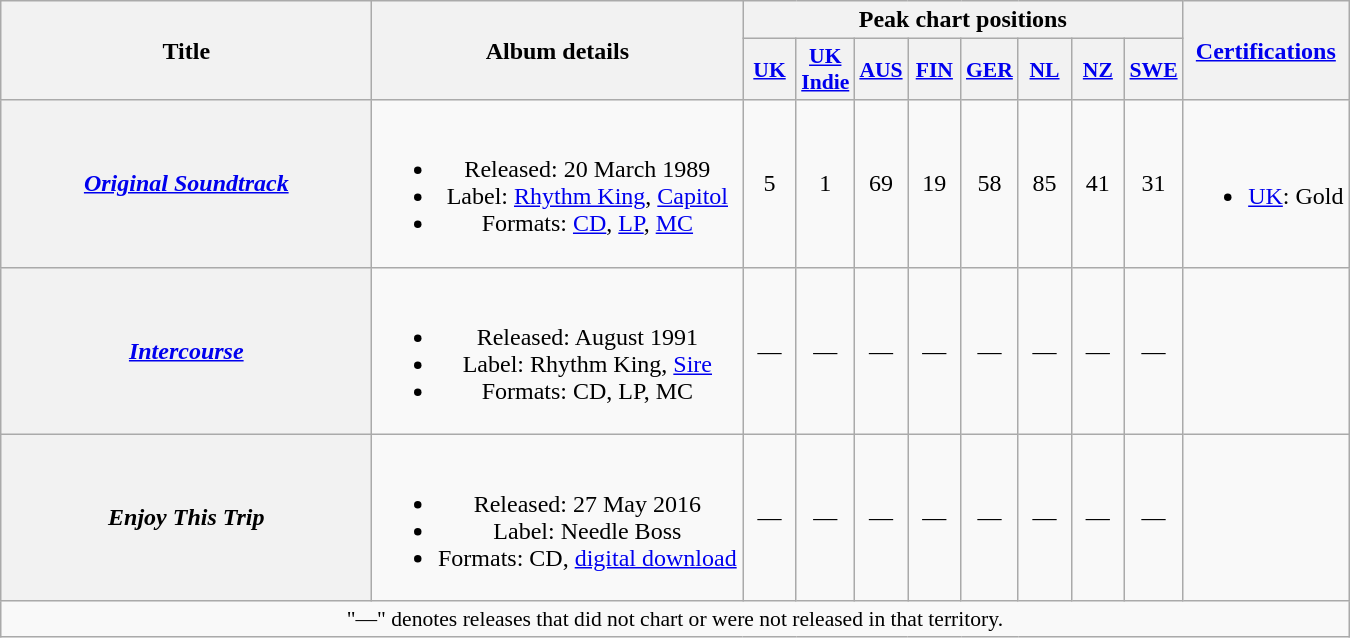<table class="wikitable plainrowheaders" style="text-align:center;">
<tr>
<th rowspan="2" scope="col" style="width:15em;">Title</th>
<th rowspan="2" scope="col" style="width:15em;">Album details</th>
<th colspan="8">Peak chart positions</th>
<th rowspan="2"><a href='#'>Certifications</a></th>
</tr>
<tr>
<th scope="col" style="width:2em;font-size:90%;"><a href='#'>UK</a><br></th>
<th scope="col" style="width:2em;font-size:90%;"><a href='#'>UK Indie</a><br></th>
<th scope="col" style="width:2em;font-size:90%;"><a href='#'>AUS</a><br></th>
<th scope="col" style="width:2em;font-size:90%;"><a href='#'>FIN</a><br></th>
<th scope="col" style="width:2em;font-size:90%;"><a href='#'>GER</a><br></th>
<th scope="col" style="width:2em;font-size:90%;"><a href='#'>NL</a><br></th>
<th scope="col" style="width:2em;font-size:90%;"><a href='#'>NZ</a><br></th>
<th scope="col" style="width:2em;font-size:90%;"><a href='#'>SWE</a><br></th>
</tr>
<tr>
<th scope="row"><em><a href='#'>Original Soundtrack</a></em></th>
<td><br><ul><li>Released: 20 March 1989</li><li>Label: <a href='#'>Rhythm King</a>, <a href='#'>Capitol</a></li><li>Formats: <a href='#'>CD</a>, <a href='#'>LP</a>, <a href='#'>MC</a></li></ul></td>
<td>5</td>
<td>1</td>
<td>69</td>
<td>19</td>
<td>58</td>
<td>85</td>
<td>41</td>
<td>31</td>
<td><br><ul><li><a href='#'>UK</a>: Gold</li></ul></td>
</tr>
<tr>
<th scope="row"><em><a href='#'>Intercourse</a></em></th>
<td><br><ul><li>Released: August 1991</li><li>Label: Rhythm King, <a href='#'>Sire</a></li><li>Formats: CD, LP, MC</li></ul></td>
<td>—</td>
<td>—</td>
<td>—</td>
<td>—</td>
<td>—</td>
<td>—</td>
<td>—</td>
<td>—</td>
<td></td>
</tr>
<tr>
<th scope="row"><em>Enjoy This Trip</em></th>
<td><br><ul><li>Released: 27 May 2016</li><li>Label: Needle Boss</li><li>Formats: CD, <a href='#'>digital download</a></li></ul></td>
<td>—</td>
<td>—</td>
<td>—</td>
<td>—</td>
<td>—</td>
<td>—</td>
<td>—</td>
<td>—</td>
<td></td>
</tr>
<tr>
<td colspan="11" style="font-size:90%">"—" denotes releases that did not chart or were not released in that territory.</td>
</tr>
</table>
